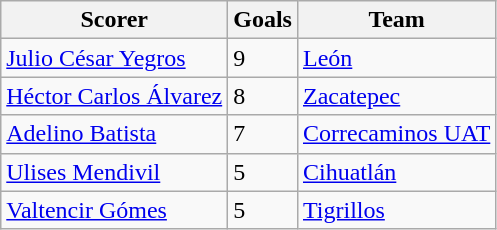<table class="wikitable">
<tr>
<th>Scorer</th>
<th>Goals</th>
<th>Team</th>
</tr>
<tr>
<td> <a href='#'>Julio César Yegros</a></td>
<td>9</td>
<td><a href='#'>León</a></td>
</tr>
<tr>
<td> <a href='#'>Héctor Carlos Álvarez</a></td>
<td>8</td>
<td><a href='#'>Zacatepec</a></td>
</tr>
<tr>
<td> <a href='#'>Adelino Batista</a></td>
<td>7</td>
<td><a href='#'>Correcaminos UAT</a></td>
</tr>
<tr>
<td> <a href='#'>Ulises Mendivil</a></td>
<td>5</td>
<td><a href='#'>Cihuatlán</a></td>
</tr>
<tr>
<td> <a href='#'>Valtencir Gómes</a></td>
<td>5</td>
<td><a href='#'>Tigrillos</a></td>
</tr>
</table>
